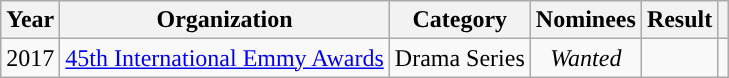<table class="wikitable sortable" style="text-align:center;">
<tr>
<th>Year</th>
<th>Organization</th>
<th>Category</th>
<th>Nominees</th>
<th>Result</th>
<th></th>
</tr>
<tr>
<td>2017</td>
<td><a href='#'>45th International Emmy Awards</a></td>
<td>Drama Series</td>
<td><em>Wanted</em></td>
<td></td>
<td></td>
</tr>
</table>
